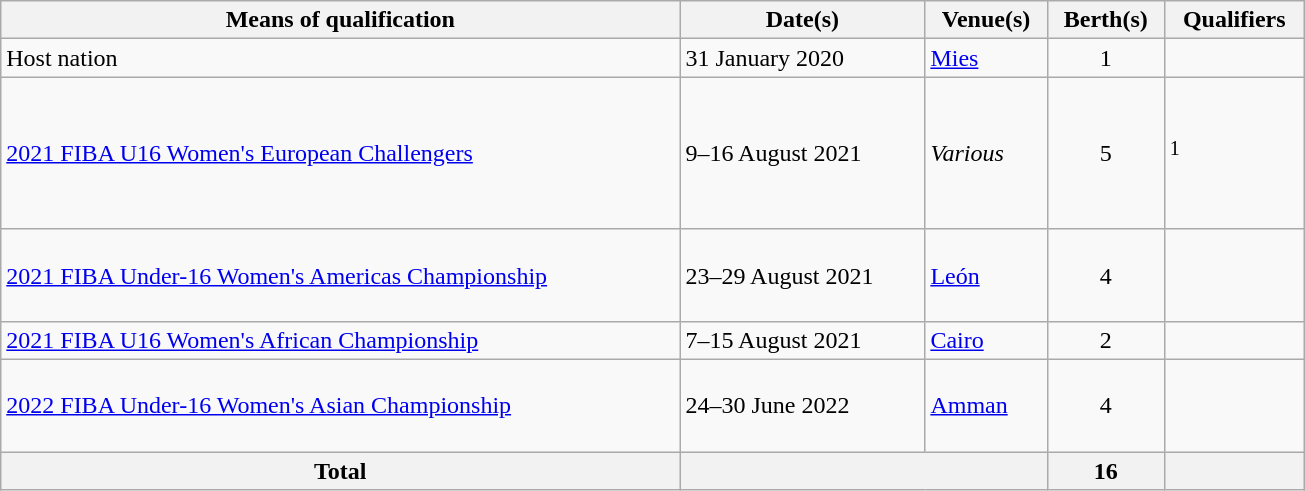<table class="wikitable" style="width:870px;">
<tr>
<th>Means of qualification</th>
<th>Date(s)</th>
<th>Venue(s)</th>
<th>Berth(s)</th>
<th>Qualifiers</th>
</tr>
<tr>
<td>Host nation</td>
<td>31 January 2020</td>
<td> <a href='#'>Mies</a></td>
<td style="text-align:center;">1</td>
<td></td>
</tr>
<tr>
<td><a href='#'>2021 FIBA U16 Women's European Challengers</a></td>
<td>9–16 August 2021</td>
<td><em>Various</em></td>
<td style="text-align:center;">5</td>
<td><br><br><s></s><sup>1</sup><br><br><br></td>
</tr>
<tr>
<td><a href='#'>2021 FIBA Under-16 Women's Americas Championship</a></td>
<td>23–29 August 2021</td>
<td> <a href='#'>León</a></td>
<td style="text-align:center;">4</td>
<td><br><br><br></td>
</tr>
<tr>
<td><a href='#'>2021 FIBA U16 Women's African Championship</a></td>
<td>7–15 August 2021</td>
<td> <a href='#'>Cairo</a></td>
<td style="text-align:center;">2</td>
<td><br></td>
</tr>
<tr>
<td><a href='#'>2022 FIBA Under-16 Women's Asian Championship</a></td>
<td>24–30 June 2022</td>
<td> <a href='#'>Amman</a></td>
<td style="text-align:center;">4</td>
<td><br><br><br></td>
</tr>
<tr>
<th>Total</th>
<th colspan="2"></th>
<th>16</th>
<th></th>
</tr>
</table>
